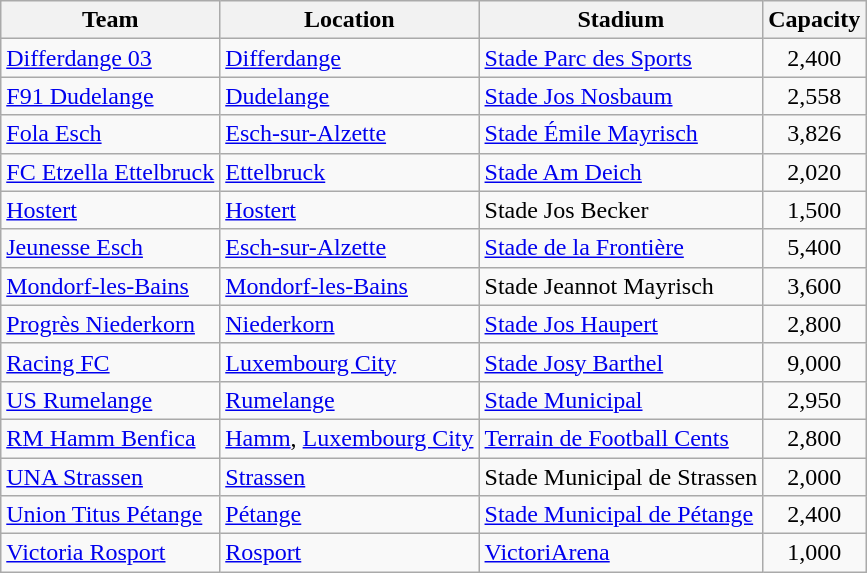<table class="wikitable sortable">
<tr>
<th>Team</th>
<th>Location</th>
<th>Stadium</th>
<th>Capacity</th>
</tr>
<tr>
<td><a href='#'>Differdange 03</a></td>
<td><a href='#'>Differdange</a></td>
<td><a href='#'>Stade Parc des Sports</a></td>
<td align="center">2,400</td>
</tr>
<tr>
<td><a href='#'>F91 Dudelange</a></td>
<td><a href='#'>Dudelange</a></td>
<td><a href='#'>Stade Jos Nosbaum</a></td>
<td align="center">2,558</td>
</tr>
<tr>
<td><a href='#'>Fola Esch</a></td>
<td><a href='#'>Esch-sur-Alzette</a></td>
<td><a href='#'>Stade Émile Mayrisch</a></td>
<td align="center">3,826</td>
</tr>
<tr>
<td><a href='#'>FC Etzella Ettelbruck</a></td>
<td><a href='#'>Ettelbruck</a></td>
<td><a href='#'>Stade Am Deich</a></td>
<td align="center">2,020</td>
</tr>
<tr>
<td><a href='#'>Hostert</a></td>
<td><a href='#'>Hostert</a></td>
<td>Stade Jos Becker</td>
<td align="center">1,500</td>
</tr>
<tr>
<td><a href='#'>Jeunesse Esch</a></td>
<td><a href='#'>Esch-sur-Alzette</a></td>
<td><a href='#'>Stade de la Frontière</a></td>
<td align="center">5,400</td>
</tr>
<tr>
<td><a href='#'>Mondorf-les-Bains</a></td>
<td><a href='#'>Mondorf-les-Bains</a></td>
<td>Stade Jeannot Mayrisch</td>
<td align="center">3,600</td>
</tr>
<tr>
<td><a href='#'>Progrès Niederkorn</a></td>
<td><a href='#'>Niederkorn</a></td>
<td><a href='#'>Stade Jos Haupert</a></td>
<td align="center">2,800</td>
</tr>
<tr>
<td><a href='#'>Racing FC</a></td>
<td><a href='#'>Luxembourg City</a></td>
<td><a href='#'>Stade Josy Barthel</a></td>
<td align="center">9,000</td>
</tr>
<tr>
<td><a href='#'>US Rumelange</a></td>
<td><a href='#'>Rumelange</a></td>
<td><a href='#'>Stade Municipal</a></td>
<td align="center">2,950</td>
</tr>
<tr>
<td><a href='#'>RM Hamm Benfica</a></td>
<td><a href='#'>Hamm</a>, <a href='#'>Luxembourg City</a></td>
<td><a href='#'>Terrain de Football Cents</a></td>
<td align="center">2,800</td>
</tr>
<tr>
<td><a href='#'>UNA Strassen</a></td>
<td><a href='#'>Strassen</a></td>
<td>Stade Municipal de Strassen</td>
<td align="center">2,000</td>
</tr>
<tr>
<td><a href='#'>Union Titus Pétange</a></td>
<td><a href='#'>Pétange</a></td>
<td><a href='#'>Stade Municipal de Pétange</a></td>
<td align="center">2,400</td>
</tr>
<tr>
<td><a href='#'>Victoria Rosport</a></td>
<td><a href='#'>Rosport</a></td>
<td><a href='#'>VictoriArena</a></td>
<td align="center">1,000</td>
</tr>
</table>
